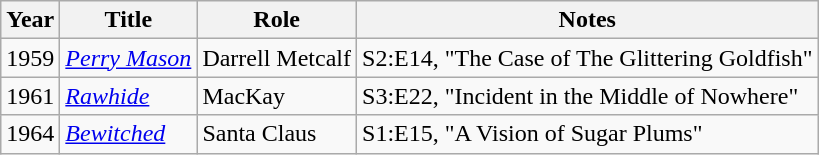<table class="wikitable">
<tr>
<th>Year</th>
<th>Title</th>
<th>Role</th>
<th>Notes</th>
</tr>
<tr>
<td>1959</td>
<td><em><a href='#'>Perry Mason</a></em></td>
<td>Darrell Metcalf</td>
<td>S2:E14, "The Case of The Glittering Goldfish"</td>
</tr>
<tr>
<td>1961</td>
<td><em><a href='#'>Rawhide</a></em></td>
<td>MacKay</td>
<td>S3:E22, "Incident in the Middle of Nowhere"</td>
</tr>
<tr>
<td>1964</td>
<td><em><a href='#'>Bewitched</a></em></td>
<td>Santa Claus</td>
<td>S1:E15, "A Vision of Sugar Plums"</td>
</tr>
</table>
